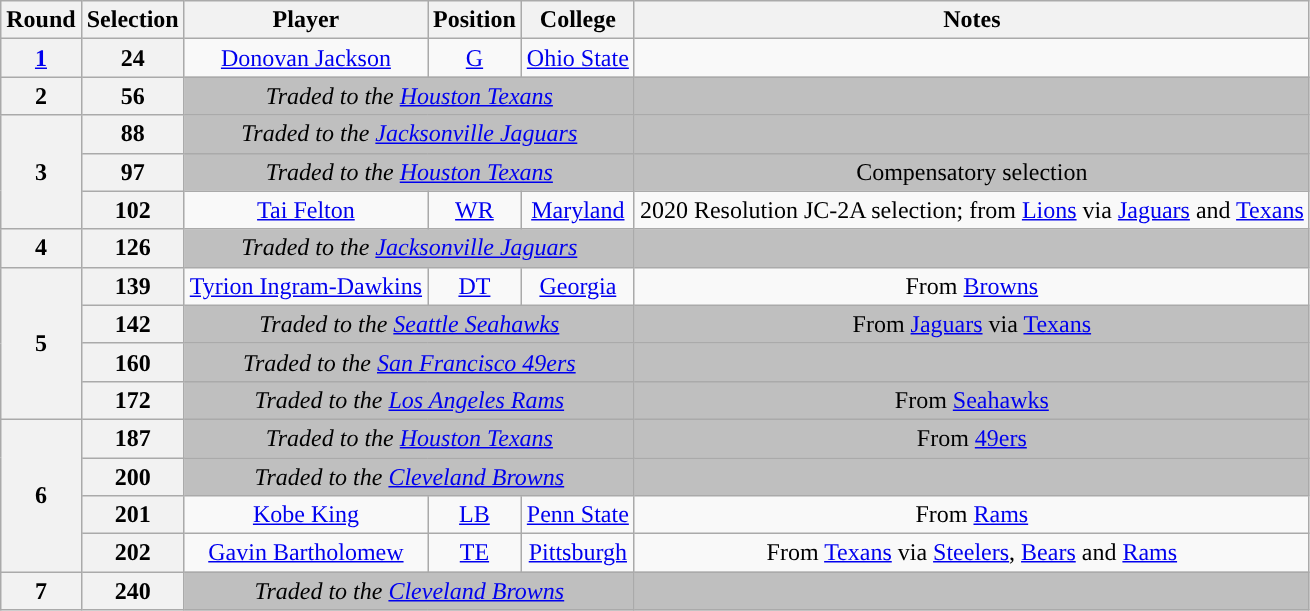<table class="wikitable" style="text-align:center">
<tr>
<th>Round</th>
<th>Selection</th>
<th>Player</th>
<th>Position</th>
<th>College</th>
<th>Notes</th>
</tr>
<tr>
<th><a href='#'>1</a></th>
<th>24</th>
<td><a href='#'>Donovan Jackson</a></td>
<td><a href='#'>G</a></td>
<td><a href='#'>Ohio State</a></td>
<td></td>
</tr>
<tr>
<th>2</th>
<th>56</th>
<td colspan="3" style="background:#BFBFBF"><em>Traded to the <a href='#'>Houston Texans</a></em></td>
<td style="background:#BFBFBF"></td>
</tr>
<tr>
<th rowspan="3">3</th>
<th>88</th>
<td colspan="3" style="background:#BFBFBF"><em>Traded to the <a href='#'>Jacksonville Jaguars</a></em></td>
<td style="background:#BFBFBF"></td>
</tr>
<tr>
<th>97</th>
<td colspan="3" style="background:#BFBFBF"><em>Traded to the <a href='#'>Houston Texans</a></em></td>
<td style="background:#BFBFBF">Compensatory selection</td>
</tr>
<tr>
<th>102</th>
<td><a href='#'>Tai Felton</a></td>
<td><a href='#'>WR</a></td>
<td><a href='#'>Maryland</a></td>
<td>2020 Resolution JC-2A selection; from <a href='#'>Lions</a> via <a href='#'>Jaguars</a> and <a href='#'>Texans</a></td>
</tr>
<tr>
<th>4</th>
<th>126</th>
<td colspan="3" style="background:#BFBFBF"><em>Traded to the <a href='#'>Jacksonville Jaguars</a></em></td>
<td style="background:#BFBFBF"></td>
</tr>
<tr>
<th rowspan="4">5</th>
<th>139</th>
<td><a href='#'>Tyrion Ingram-Dawkins</a></td>
<td><a href='#'>DT</a></td>
<td><a href='#'>Georgia</a></td>
<td>From <a href='#'>Browns</a></td>
</tr>
<tr>
<th>142</th>
<td colspan="3" style="background:#BFBFBF"><em>Traded to the <a href='#'>Seattle Seahawks</a></em></td>
<td style="background:#BFBFBF">From <a href='#'>Jaguars</a> via <a href='#'>Texans</a></td>
</tr>
<tr>
<th>160</th>
<td colspan="3" style="background:#BFBFBF"><em>Traded to the <a href='#'>San Francisco 49ers</a></em></td>
<td style="background:#BFBFBF"></td>
</tr>
<tr>
<th>172</th>
<td colspan="3" style="background:#BFBFBF"><em>Traded to the <a href='#'>Los Angeles Rams</a></em></td>
<td style="background:#BFBFBF">From <a href='#'>Seahawks</a></td>
</tr>
<tr>
<th rowspan="4">6</th>
<th>187</th>
<td colspan="3" style="background:#BFBFBF"><em>Traded to the <a href='#'>Houston Texans</a></em></td>
<td style="background:#BFBFBF">From <a href='#'>49ers</a></td>
</tr>
<tr>
<th>200</th>
<td colspan="3" style="background:#BFBFBF"><em>Traded to the <a href='#'>Cleveland Browns</a></em></td>
<td style="background:#BFBFBF"></td>
</tr>
<tr>
<th>201</th>
<td><a href='#'>Kobe King</a></td>
<td><a href='#'>LB</a></td>
<td><a href='#'>Penn State</a></td>
<td>From <a href='#'>Rams</a></td>
</tr>
<tr>
<th>202</th>
<td><a href='#'>Gavin Bartholomew</a></td>
<td><a href='#'>TE</a></td>
<td><a href='#'>Pittsburgh</a></td>
<td>From <a href='#'>Texans</a> via <a href='#'>Steelers</a>, <a href='#'>Bears</a> and <a href='#'>Rams</a></td>
</tr>
<tr>
<th>7</th>
<th>240</th>
<td colspan="3" style="background:#BFBFBF"><em>Traded to the <a href='#'>Cleveland Browns</a></em></td>
<td style="background:#BFBFBF"></td>
</tr>
</table>
